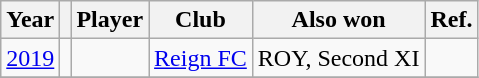<table class="sortable wikitable" style="text-align: center;">
<tr>
<th>Year</th>
<th></th>
<th>Player</th>
<th>Club</th>
<th class="unsortable">Also won</th>
<th class="unsortable" align=center>Ref.</th>
</tr>
<tr>
<td><a href='#'>2019</a></td>
<td></td>
<td align=left></td>
<td align=left><a href='#'>Reign FC</a></td>
<td>ROY, Second XI</td>
<td></td>
</tr>
<tr>
</tr>
</table>
